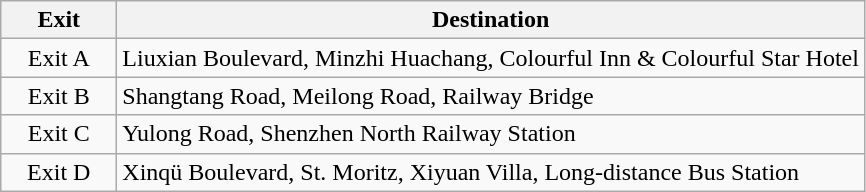<table class="wikitable">
<tr>
<th style="width:70px">Exit</th>
<th>Destination</th>
</tr>
<tr>
<td align="center">Exit A</td>
<td>Liuxian Boulevard, Minzhi Huachang, Colourful Inn & Colourful Star Hotel</td>
</tr>
<tr>
<td align="center">Exit B</td>
<td>Shangtang Road, Meilong Road, Railway Bridge</td>
</tr>
<tr>
<td align="center">Exit C</td>
<td>Yulong Road, Shenzhen North Railway Station</td>
</tr>
<tr>
<td align="center">Exit D</td>
<td>Xinqü Boulevard, St. Moritz, Xiyuan Villa, Long-distance Bus Station</td>
</tr>
</table>
